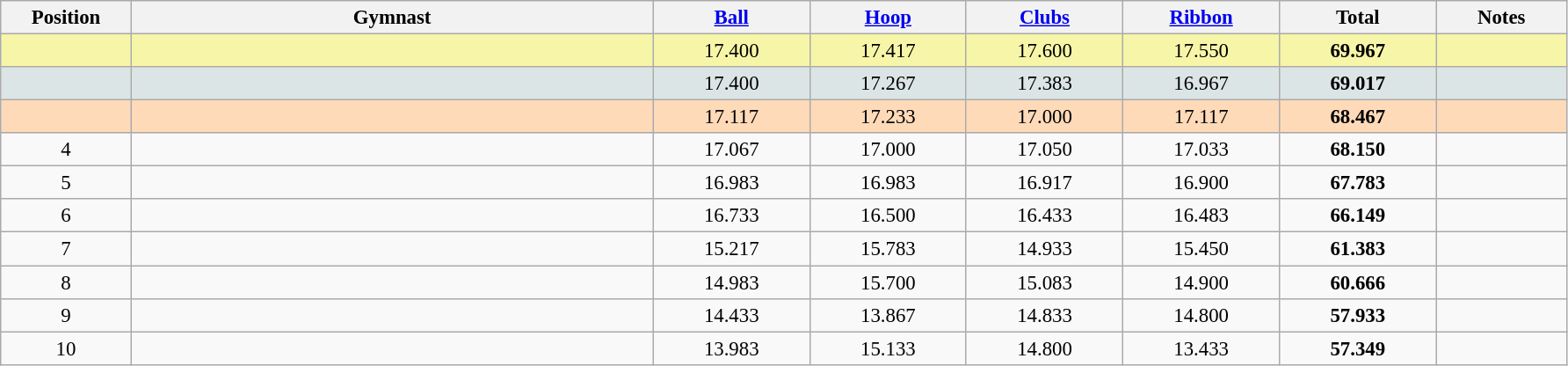<table class="wikitable sortable" style="text-align:center; font-size:95%">
<tr>
<th style="width:5%;">Position</th>
<th style="width:20%;">Gymnast</th>
<th style="width:6%;"><a href='#'>Ball</a></th>
<th style="width:6%;"><a href='#'>Hoop</a></th>
<th style="width:6%;"><a href='#'>Clubs</a></th>
<th style="width:6%;"><a href='#'>Ribbon</a></th>
<th style="width:6%;">Total</th>
<th style="width:5%;">Notes</th>
</tr>
<tr style="background:#F7F6A8;">
<td></td>
<td align=left></td>
<td>17.400</td>
<td>17.417</td>
<td>17.600</td>
<td>17.550</td>
<td><strong>69.967</strong></td>
<td></td>
</tr>
<tr style="background:#DCE5E5;">
<td></td>
<td align=left></td>
<td>17.400</td>
<td>17.267</td>
<td>17.383</td>
<td>16.967</td>
<td><strong>69.017</strong></td>
<td></td>
</tr>
<tr style="background:#FFDAB9;">
<td></td>
<td align=left></td>
<td>17.117</td>
<td>17.233</td>
<td>17.000</td>
<td>17.117</td>
<td><strong>68.467</strong></td>
<td></td>
</tr>
<tr>
<td>4</td>
<td align=left></td>
<td>17.067</td>
<td>17.000</td>
<td>17.050</td>
<td>17.033</td>
<td><strong>68.150</strong></td>
<td></td>
</tr>
<tr>
<td>5</td>
<td align=left></td>
<td>16.983</td>
<td>16.983</td>
<td>16.917</td>
<td>16.900</td>
<td><strong>67.783</strong></td>
<td></td>
</tr>
<tr>
<td>6</td>
<td align=left></td>
<td>16.733</td>
<td>16.500</td>
<td>16.433</td>
<td>16.483</td>
<td><strong>66.149</strong></td>
<td></td>
</tr>
<tr>
<td>7</td>
<td align=left></td>
<td>15.217</td>
<td>15.783</td>
<td>14.933</td>
<td>15.450</td>
<td><strong>61.383</strong></td>
<td></td>
</tr>
<tr>
<td>8</td>
<td align=left></td>
<td>14.983</td>
<td>15.700</td>
<td>15.083</td>
<td>14.900</td>
<td><strong>60.666</strong></td>
<td></td>
</tr>
<tr>
<td>9</td>
<td align=left></td>
<td>14.433</td>
<td>13.867</td>
<td>14.833</td>
<td>14.800</td>
<td><strong>57.933</strong></td>
<td></td>
</tr>
<tr>
<td>10</td>
<td align=left></td>
<td>13.983</td>
<td>15.133</td>
<td>14.800</td>
<td>13.433</td>
<td><strong>57.349</strong></td>
<td></td>
</tr>
</table>
